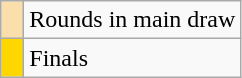<table class="wikitable">
<tr>
<td style="background: #FADFAD"> </td>
<td>Rounds in main draw</td>
</tr>
<tr>
<td style="background: #FFD700"> </td>
<td>Finals</td>
</tr>
</table>
